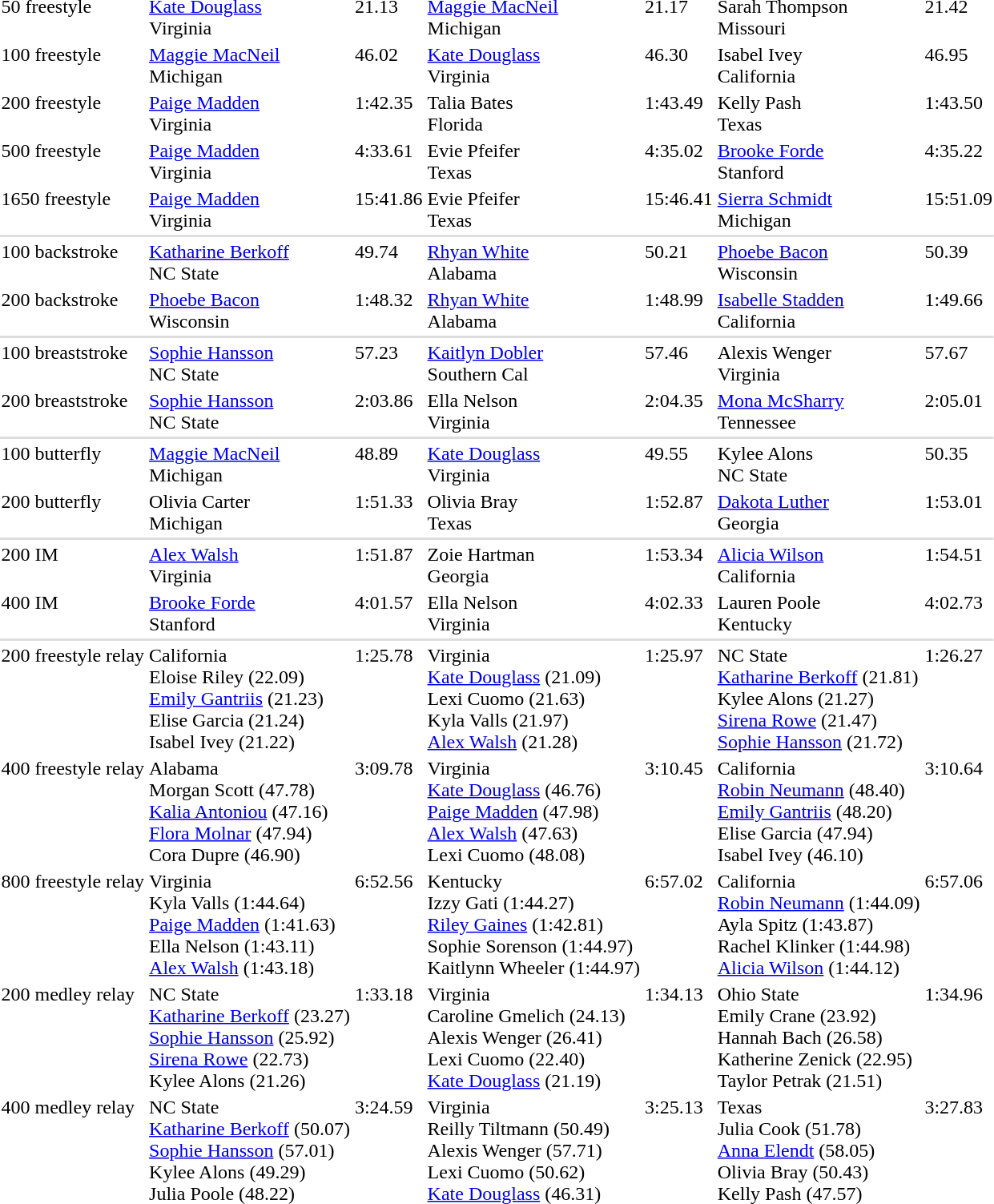<table>
<tr valign="top">
<td>50 freestyle</td>
<td><a href='#'>Kate Douglass</a><br> Virginia</td>
<td>21.13</td>
<td><a href='#'>Maggie MacNeil</a> <br>Michigan</td>
<td>21.17</td>
<td>Sarah Thompson <br>Missouri</td>
<td>21.42</td>
</tr>
<tr valign="top">
<td>100 freestyle</td>
<td><a href='#'>Maggie MacNeil</a> <br>Michigan</td>
<td>46.02</td>
<td><a href='#'>Kate Douglass</a><br> Virginia</td>
<td>46.30</td>
<td>Isabel Ivey<br>California</td>
<td>46.95</td>
</tr>
<tr valign="top">
<td>200 freestyle</td>
<td><a href='#'>Paige Madden</a> <br> Virginia</td>
<td>1:42.35</td>
<td>Talia Bates<br>Florida</td>
<td>1:43.49</td>
<td>Kelly Pash<br>Texas</td>
<td>1:43.50</td>
</tr>
<tr valign="top">
<td>500 freestyle</td>
<td><a href='#'>Paige Madden</a><br> Virginia</td>
<td>4:33.61</td>
<td>Evie Pfeifer<br> Texas</td>
<td>4:35.02</td>
<td><a href='#'>Brooke Forde</a> <br> Stanford</td>
<td>4:35.22</td>
</tr>
<tr valign="top">
<td>1650 freestyle</td>
<td><a href='#'>Paige Madden</a><br> Virginia</td>
<td>15:41.86</td>
<td>Evie Pfeifer<br> Texas</td>
<td>15:46.41</td>
<td><a href='#'>Sierra Schmidt</a><br> Michigan</td>
<td>15:51.09</td>
</tr>
<tr bgcolor=#DDDDDD>
<td colspan=10></td>
</tr>
<tr valign="top">
<td>100 backstroke</td>
<td><a href='#'>Katharine Berkoff</a> <br> NC State</td>
<td>49.74</td>
<td><a href='#'>Rhyan White</a> <br> Alabama</td>
<td>50.21</td>
<td><a href='#'>Phoebe Bacon</a> <br>Wisconsin</td>
<td>50.39</td>
</tr>
<tr valign="top">
<td>200 backstroke</td>
<td><a href='#'>Phoebe Bacon</a> <br> Wisconsin</td>
<td>1:48.32</td>
<td><a href='#'>Rhyan White</a> <br>Alabama</td>
<td>1:48.99</td>
<td><a href='#'>Isabelle Stadden</a> <br> California</td>
<td>1:49.66</td>
</tr>
<tr bgcolor=#DDDDDD>
<td colspan=10></td>
</tr>
<tr valign="top">
<td>100 breaststroke</td>
<td><a href='#'>Sophie Hansson</a> <br> NC State</td>
<td>57.23</td>
<td><a href='#'>Kaitlyn Dobler</a><br>Southern Cal</td>
<td>57.46</td>
<td>Alexis Wenger<br>Virginia</td>
<td>57.67</td>
</tr>
<tr valign="top">
<td>200 breaststroke</td>
<td><a href='#'>Sophie Hansson</a> <br> NC State</td>
<td>2:03.86</td>
<td>Ella Nelson<br>Virginia</td>
<td>2:04.35</td>
<td><a href='#'>Mona McSharry</a><br>Tennessee</td>
<td>2:05.01</td>
</tr>
<tr bgcolor=#DDDDDD>
<td colspan=10></td>
</tr>
<tr valign="top">
<td>100 butterfly</td>
<td><a href='#'>Maggie MacNeil</a> <br>Michigan</td>
<td>48.89</td>
<td><a href='#'>Kate Douglass</a> <br>Virginia</td>
<td>49.55</td>
<td>Kylee Alons <br>NC State</td>
<td>50.35</td>
</tr>
<tr valign="top">
<td>200 butterfly</td>
<td>Olivia Carter <br>Michigan</td>
<td>1:51.33</td>
<td>Olivia Bray <br>Texas</td>
<td>1:52.87</td>
<td><a href='#'>Dakota Luther</a><br> Georgia</td>
<td>1:53.01</td>
</tr>
<tr bgcolor=#DDDDDD>
<td colspan=10></td>
</tr>
<tr valign="top">
<td>200 IM</td>
<td><a href='#'>Alex Walsh</a> <br> Virginia</td>
<td>1:51.87</td>
<td>Zoie Hartman <br>Georgia</td>
<td>1:53.34</td>
<td><a href='#'>Alicia Wilson</a><br> California</td>
<td>1:54.51</td>
</tr>
<tr valign="top">
<td>400 IM</td>
<td><a href='#'>Brooke Forde</a> <br>Stanford</td>
<td>4:01.57</td>
<td>Ella Nelson <br>Virginia</td>
<td>4:02.33</td>
<td>Lauren Poole<br> Kentucky</td>
<td>4:02.73</td>
</tr>
<tr bgcolor=#DDDDDD>
<td colspan=10></td>
</tr>
<tr valign="top">
<td>200 freestyle relay</td>
<td>California<br>Eloise Riley (22.09)<br> <a href='#'>Emily Gantriis</a> (21.23)<br>Elise Garcia (21.24)<br>Isabel Ivey (21.22)</td>
<td>1:25.78</td>
<td>Virginia<br><a href='#'>Kate Douglass</a> (21.09)<br>Lexi Cuomo (21.63)<br>Kyla Valls (21.97)<br><a href='#'>Alex Walsh</a> (21.28)</td>
<td>1:25.97</td>
<td>NC State<br><a href='#'>Katharine Berkoff</a> (21.81)<br>Kylee Alons (21.27)<br><a href='#'>Sirena Rowe</a> (21.47)<br><a href='#'>Sophie Hansson</a> (21.72)</td>
<td>1:26.27</td>
</tr>
<tr valign="top">
<td>400 freestyle relay</td>
<td>Alabama<br>Morgan Scott (47.78)<br><a href='#'>Kalia Antoniou</a> (47.16)<br><a href='#'>Flora Molnar</a> (47.94)<br>Cora Dupre (46.90)</td>
<td>3:09.78</td>
<td>Virginia<br><a href='#'>Kate Douglass</a> (46.76)<br><a href='#'>Paige Madden</a> (47.98)<br><a href='#'>Alex Walsh</a> (47.63)<br>Lexi Cuomo (48.08)</td>
<td>3:10.45</td>
<td>California<br><a href='#'>Robin Neumann</a> (48.40)<br><a href='#'>Emily Gantriis</a> (48.20)<br>Elise Garcia (47.94)<br>Isabel Ivey (46.10)<br></td>
<td>3:10.64</td>
</tr>
<tr valign="top">
<td>800 freestyle relay</td>
<td>Virginia<br>Kyla Valls (1:44.64)<br><a href='#'>Paige Madden</a> (1:41.63)<br>Ella Nelson (1:43.11)<br><a href='#'>Alex Walsh</a> (1:43.18)</td>
<td>6:52.56</td>
<td>Kentucky<br>Izzy Gati (1:44.27)<br><a href='#'>Riley Gaines</a> (1:42.81)<br>Sophie Sorenson (1:44.97)<br>Kaitlynn Wheeler (1:44.97)</td>
<td>6:57.02</td>
<td>California<br><a href='#'>Robin Neumann</a> (1:44.09)<br>Ayla Spitz (1:43.87)<br>Rachel Klinker (1:44.98)<br><a href='#'>Alicia Wilson</a> (1:44.12)</td>
<td>6:57.06</td>
</tr>
<tr valign="top">
<td>200 medley relay</td>
<td>NC State<br><a href='#'>Katharine Berkoff</a> (23.27)<br><a href='#'>Sophie Hansson</a> (25.92)<br><a href='#'>Sirena Rowe</a> (22.73)<br>Kylee Alons (21.26)</td>
<td>1:33.18</td>
<td>Virginia<br>Caroline Gmelich (24.13)<br>Alexis Wenger (26.41)<br>Lexi Cuomo (22.40)<br><a href='#'>Kate Douglass</a> (21.19)</td>
<td>1:34.13</td>
<td>Ohio State<br>Emily Crane (23.92)<br>Hannah Bach (26.58)<br>Katherine Zenick (22.95)<br>Taylor Petrak (21.51)</td>
<td>1:34.96</td>
</tr>
<tr valign="top">
<td>400 medley relay</td>
<td>NC State <br><a href='#'>Katharine Berkoff</a> (50.07)<br><a href='#'>Sophie Hansson</a> (57.01)<br>Kylee Alons (49.29)<br>Julia Poole (48.22)</td>
<td>3:24.59</td>
<td>Virginia<br>Reilly Tiltmann (50.49)<br>Alexis Wenger (57.71)<br>Lexi Cuomo (50.62)<br><a href='#'>Kate Douglass</a> (46.31)</td>
<td>3:25.13</td>
<td>Texas<br>Julia Cook (51.78)<br><a href='#'>Anna Elendt</a> (58.05)<br>Olivia Bray (50.43)<br>Kelly Pash (47.57)</td>
<td>3:27.83</td>
</tr>
</table>
